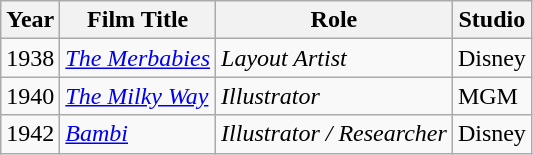<table class="wikitable">
<tr>
<th>Year</th>
<th>Film Title</th>
<th>Role</th>
<th>Studio</th>
</tr>
<tr>
<td>1938</td>
<td><em><a href='#'>The Merbabies</a></em></td>
<td><em>Layout Artist</em></td>
<td>Disney</td>
</tr>
<tr>
<td>1940</td>
<td><em><a href='#'>The Milky Way</a></em></td>
<td><em>Illustrator</em></td>
<td>MGM</td>
</tr>
<tr>
<td>1942</td>
<td><em><a href='#'>Bambi</a></em></td>
<td><em>Illustrator / Researcher</em></td>
<td>Disney</td>
</tr>
</table>
